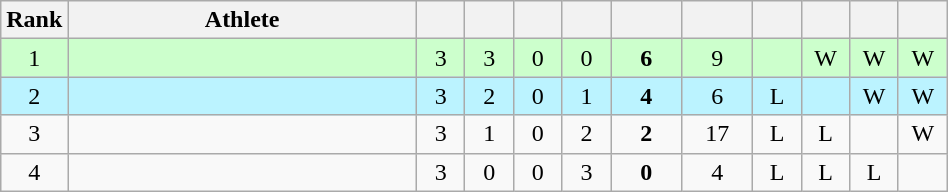<table class="wikitable" style="text-align: center;">
<tr>
<th width=25>Rank</th>
<th width=225>Athlete</th>
<th width=25></th>
<th width=25></th>
<th width=25></th>
<th width=25></th>
<th width=40></th>
<th width=40></th>
<th width=25></th>
<th width=25></th>
<th width=25></th>
<th width=25></th>
</tr>
<tr bgcolor=ccffcc>
<td>1</td>
<td align=left></td>
<td>3</td>
<td>3</td>
<td>0</td>
<td>0</td>
<td><strong>6</strong></td>
<td>9</td>
<td></td>
<td>W</td>
<td>W</td>
<td>W</td>
</tr>
<tr bgcolor=bbf3ff>
<td>2</td>
<td align=left></td>
<td>3</td>
<td>2</td>
<td>0</td>
<td>1</td>
<td><strong>4</strong></td>
<td>6</td>
<td>L</td>
<td></td>
<td>W</td>
<td>W</td>
</tr>
<tr>
<td>3</td>
<td align=left></td>
<td>3</td>
<td>1</td>
<td>0</td>
<td>2</td>
<td><strong>2</strong></td>
<td>17</td>
<td>L</td>
<td>L</td>
<td></td>
<td>W</td>
</tr>
<tr>
<td>4</td>
<td align=left></td>
<td>3</td>
<td>0</td>
<td>0</td>
<td>3</td>
<td><strong>0</strong></td>
<td>4</td>
<td>L</td>
<td>L</td>
<td>L</td>
<td></td>
</tr>
</table>
